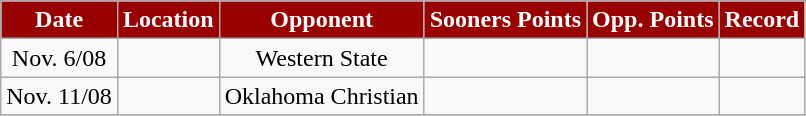<table class="wikitable" style="text-align:center">
<tr>
<th style="background:#990000;color:#FFFFFF;">Date</th>
<th style="background:#990000;color:#FFFFFF;">Location</th>
<th style="background:#990000;color:#FFFFFF;">Opponent</th>
<th style="background:#990000;color:#FFFFFF;">Sooners Points</th>
<th style="background:#990000;color:#FFFFFF;">Opp. Points</th>
<th style="background:#990000;color:#FFFFFF;">Record</th>
</tr>
<tr>
<td>Nov. 6/08</td>
<td></td>
<td>Western State</td>
<td></td>
<td></td>
<td></td>
</tr>
<tr>
<td>Nov. 11/08</td>
<td></td>
<td>Oklahoma Christian</td>
<td></td>
<td></td>
<td></td>
</tr>
<tr>
</tr>
</table>
